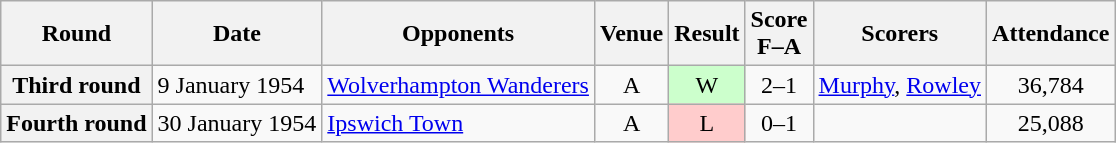<table class="wikitable plainrowheaders" style="text-align:center">
<tr>
<th scope="col">Round</th>
<th scope="col">Date</th>
<th scope="col">Opponents</th>
<th scope="col">Venue</th>
<th scope="col">Result</th>
<th scope="col">Score<br>F–A</th>
<th scope="col">Scorers</th>
<th scope="col">Attendance</th>
</tr>
<tr>
<th scope="row">Third round</th>
<td align="left">9 January 1954</td>
<td align="left"><a href='#'>Wolverhampton Wanderers</a></td>
<td>A</td>
<td style=background:#cfc>W</td>
<td>2–1</td>
<td align="left"><a href='#'>Murphy</a>, <a href='#'>Rowley</a></td>
<td>36,784</td>
</tr>
<tr>
<th scope="row">Fourth round</th>
<td align="left">30 January 1954</td>
<td align="left"><a href='#'>Ipswich Town</a></td>
<td>A</td>
<td style=background:#fcc>L</td>
<td>0–1</td>
<td></td>
<td>25,088</td>
</tr>
</table>
